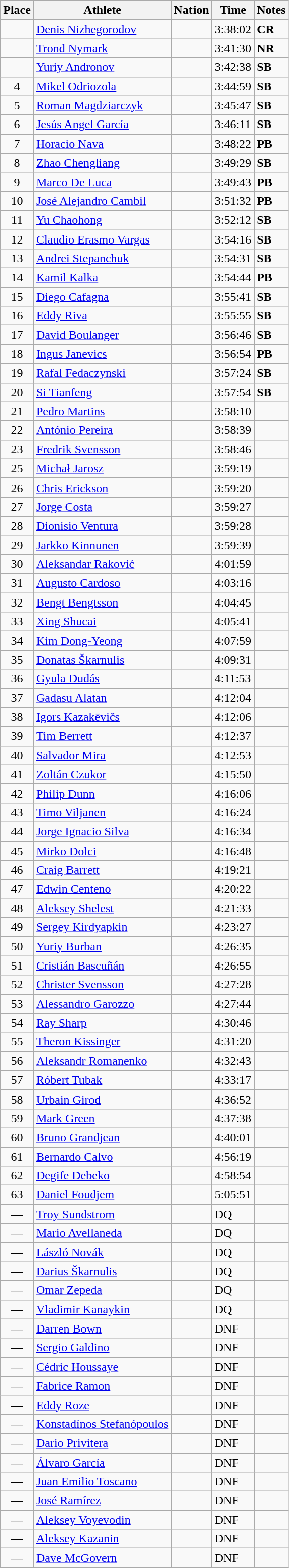<table class=wikitable>
<tr>
<th>Place</th>
<th>Athlete</th>
<th>Nation</th>
<th>Time</th>
<th>Notes</th>
</tr>
<tr>
<td align=center></td>
<td><a href='#'>Denis Nizhegorodov</a></td>
<td></td>
<td>3:38:02</td>
<td><strong>CR</strong></td>
</tr>
<tr>
<td align=center></td>
<td><a href='#'>Trond Nymark</a></td>
<td></td>
<td>3:41:30</td>
<td><strong>NR</strong></td>
</tr>
<tr>
<td align=center></td>
<td><a href='#'>Yuriy Andronov</a></td>
<td></td>
<td>3:42:38</td>
<td><strong>SB</strong></td>
</tr>
<tr>
<td align=center>4</td>
<td><a href='#'>Mikel Odriozola</a></td>
<td></td>
<td>3:44:59</td>
<td><strong>SB</strong></td>
</tr>
<tr>
<td align=center>5</td>
<td><a href='#'>Roman Magdziarczyk</a></td>
<td></td>
<td>3:45:47</td>
<td><strong>SB</strong></td>
</tr>
<tr>
<td align=center>6</td>
<td><a href='#'>Jesús Angel García</a></td>
<td></td>
<td>3:46:11</td>
<td><strong>SB</strong></td>
</tr>
<tr>
<td align=center>7</td>
<td><a href='#'>Horacio Nava</a></td>
<td></td>
<td>3:48:22</td>
<td><strong>PB</strong></td>
</tr>
<tr>
<td align=center>8</td>
<td><a href='#'>Zhao Chengliang</a></td>
<td></td>
<td>3:49:29</td>
<td><strong>SB</strong></td>
</tr>
<tr>
<td align=center>9</td>
<td><a href='#'>Marco De Luca</a></td>
<td></td>
<td>3:49:43</td>
<td><strong>PB</strong></td>
</tr>
<tr>
<td align=center>10</td>
<td><a href='#'>José Alejandro Cambil</a></td>
<td></td>
<td>3:51:32</td>
<td><strong>PB</strong></td>
</tr>
<tr>
<td align=center>11</td>
<td><a href='#'>Yu Chaohong</a></td>
<td></td>
<td>3:52:12</td>
<td><strong>SB</strong></td>
</tr>
<tr>
<td align=center>12</td>
<td><a href='#'>Claudio Erasmo Vargas</a></td>
<td></td>
<td>3:54:16</td>
<td><strong>SB</strong></td>
</tr>
<tr>
<td align=center>13</td>
<td><a href='#'>Andrei Stepanchuk</a></td>
<td></td>
<td>3:54:31</td>
<td><strong>SB</strong></td>
</tr>
<tr>
<td align=center>14</td>
<td><a href='#'>Kamil Kalka</a></td>
<td></td>
<td>3:54:44</td>
<td><strong>PB</strong></td>
</tr>
<tr>
<td align=center>15</td>
<td><a href='#'>Diego Cafagna</a></td>
<td></td>
<td>3:55:41</td>
<td><strong>SB</strong></td>
</tr>
<tr>
<td align=center>16</td>
<td><a href='#'>Eddy Riva</a></td>
<td></td>
<td>3:55:55</td>
<td><strong>SB</strong></td>
</tr>
<tr>
<td align=center>17</td>
<td><a href='#'>David Boulanger</a></td>
<td></td>
<td>3:56:46</td>
<td><strong>SB</strong></td>
</tr>
<tr>
<td align=center>18</td>
<td><a href='#'>Ingus Janevics</a></td>
<td></td>
<td>3:56:54</td>
<td><strong>PB</strong></td>
</tr>
<tr>
<td align=center>19</td>
<td><a href='#'>Rafal Fedaczynski</a></td>
<td></td>
<td>3:57:24</td>
<td><strong>SB</strong></td>
</tr>
<tr>
<td align=center>20</td>
<td><a href='#'>Si Tianfeng</a></td>
<td></td>
<td>3:57:54</td>
<td><strong>SB</strong></td>
</tr>
<tr>
<td align=center>21</td>
<td><a href='#'>Pedro Martins</a></td>
<td></td>
<td>3:58:10</td>
<td></td>
</tr>
<tr>
<td align=center>22</td>
<td><a href='#'>António Pereira</a></td>
<td></td>
<td>3:58:39</td>
<td></td>
</tr>
<tr>
<td align=center>23</td>
<td><a href='#'>Fredrik Svensson</a></td>
<td></td>
<td>3:58:46</td>
<td></td>
</tr>
<tr>
<td align=center>25</td>
<td><a href='#'>Michał Jarosz</a></td>
<td></td>
<td>3:59:19</td>
<td></td>
</tr>
<tr>
<td align=center>26</td>
<td><a href='#'>Chris Erickson</a></td>
<td></td>
<td>3:59:20</td>
<td></td>
</tr>
<tr>
<td align=center>27</td>
<td><a href='#'>Jorge Costa</a></td>
<td></td>
<td>3:59:27</td>
<td></td>
</tr>
<tr>
<td align=center>28</td>
<td><a href='#'>Dionisio Ventura</a></td>
<td></td>
<td>3:59:28</td>
<td></td>
</tr>
<tr>
<td align=center>29</td>
<td><a href='#'>Jarkko Kinnunen</a></td>
<td></td>
<td>3:59:39</td>
<td></td>
</tr>
<tr>
<td align=center>30</td>
<td><a href='#'>Aleksandar Raković</a></td>
<td></td>
<td>4:01:59</td>
<td></td>
</tr>
<tr>
<td align=center>31</td>
<td><a href='#'>Augusto Cardoso</a></td>
<td></td>
<td>4:03:16</td>
<td></td>
</tr>
<tr>
<td align=center>32</td>
<td><a href='#'>Bengt Bengtsson</a></td>
<td></td>
<td>4:04:45</td>
<td></td>
</tr>
<tr>
<td align=center>33</td>
<td><a href='#'>Xing Shucai</a></td>
<td></td>
<td>4:05:41</td>
<td></td>
</tr>
<tr>
<td align=center>34</td>
<td><a href='#'>Kim Dong-Yeong</a></td>
<td></td>
<td>4:07:59</td>
<td></td>
</tr>
<tr>
<td align=center>35</td>
<td><a href='#'>Donatas Škarnulis</a></td>
<td></td>
<td>4:09:31</td>
<td></td>
</tr>
<tr>
<td align=center>36</td>
<td><a href='#'>Gyula Dudás</a></td>
<td></td>
<td>4:11:53</td>
<td></td>
</tr>
<tr>
<td align=center>37</td>
<td><a href='#'>Gadasu Alatan</a></td>
<td></td>
<td>4:12:04</td>
<td></td>
</tr>
<tr>
<td align=center>38</td>
<td><a href='#'>Igors Kazakēvičs</a></td>
<td></td>
<td>4:12:06</td>
<td></td>
</tr>
<tr>
<td align=center>39</td>
<td><a href='#'>Tim Berrett</a></td>
<td></td>
<td>4:12:37</td>
<td></td>
</tr>
<tr>
<td align=center>40</td>
<td><a href='#'>Salvador Mira</a></td>
<td></td>
<td>4:12:53</td>
<td></td>
</tr>
<tr>
<td align=center>41</td>
<td><a href='#'>Zoltán Czukor</a></td>
<td></td>
<td>4:15:50</td>
<td></td>
</tr>
<tr>
<td align=center>42</td>
<td><a href='#'>Philip Dunn</a></td>
<td></td>
<td>4:16:06</td>
<td></td>
</tr>
<tr>
<td align=center>43</td>
<td><a href='#'>Timo Viljanen</a></td>
<td></td>
<td>4:16:24</td>
<td></td>
</tr>
<tr>
<td align=center>44</td>
<td><a href='#'>Jorge Ignacio Silva</a></td>
<td></td>
<td>4:16:34</td>
<td></td>
</tr>
<tr>
<td align=center>45</td>
<td><a href='#'>Mirko Dolci</a></td>
<td></td>
<td>4:16:48</td>
<td></td>
</tr>
<tr>
<td align=center>46</td>
<td><a href='#'>Craig Barrett</a></td>
<td></td>
<td>4:19:21</td>
<td></td>
</tr>
<tr>
<td align=center>47</td>
<td><a href='#'>Edwin Centeno</a></td>
<td></td>
<td>4:20:22</td>
<td></td>
</tr>
<tr>
<td align=center>48</td>
<td><a href='#'>Aleksey Shelest</a></td>
<td></td>
<td>4:21:33</td>
<td></td>
</tr>
<tr>
<td align=center>49</td>
<td><a href='#'>Sergey Kirdyapkin</a></td>
<td></td>
<td>4:23:27</td>
<td></td>
</tr>
<tr>
<td align=center>50</td>
<td><a href='#'>Yuriy Burban</a></td>
<td></td>
<td>4:26:35</td>
<td></td>
</tr>
<tr>
<td align=center>51</td>
<td><a href='#'>Cristián Bascuñán</a></td>
<td></td>
<td>4:26:55</td>
<td></td>
</tr>
<tr>
<td align=center>52</td>
<td><a href='#'>Christer Svensson</a></td>
<td></td>
<td>4:27:28</td>
<td></td>
</tr>
<tr>
<td align=center>53</td>
<td><a href='#'>Alessandro Garozzo</a></td>
<td></td>
<td>4:27:44</td>
<td></td>
</tr>
<tr>
<td align=center>54</td>
<td><a href='#'>Ray Sharp</a></td>
<td></td>
<td>4:30:46</td>
<td></td>
</tr>
<tr>
<td align=center>55</td>
<td><a href='#'>Theron Kissinger</a></td>
<td></td>
<td>4:31:20</td>
<td></td>
</tr>
<tr>
<td align=center>56</td>
<td><a href='#'>Aleksandr Romanenko</a></td>
<td></td>
<td>4:32:43</td>
<td></td>
</tr>
<tr>
<td align=center>57</td>
<td><a href='#'>Róbert Tubak</a></td>
<td></td>
<td>4:33:17</td>
<td></td>
</tr>
<tr>
<td align=center>58</td>
<td><a href='#'>Urbain Girod</a></td>
<td></td>
<td>4:36:52</td>
<td></td>
</tr>
<tr>
<td align=center>59</td>
<td><a href='#'>Mark Green</a></td>
<td></td>
<td>4:37:38</td>
<td></td>
</tr>
<tr>
<td align=center>60</td>
<td><a href='#'>Bruno Grandjean</a></td>
<td></td>
<td>4:40:01</td>
<td></td>
</tr>
<tr>
<td align=center>61</td>
<td><a href='#'>Bernardo Calvo</a></td>
<td></td>
<td>4:56:19</td>
<td></td>
</tr>
<tr>
<td align=center>62</td>
<td><a href='#'>Degife Debeko</a></td>
<td></td>
<td>4:58:54</td>
<td></td>
</tr>
<tr>
<td align=center>63</td>
<td><a href='#'>Daniel Foudjem</a></td>
<td></td>
<td>5:05:51</td>
<td></td>
</tr>
<tr>
<td align=center>—</td>
<td><a href='#'>Troy Sundstrom</a></td>
<td></td>
<td>DQ</td>
<td></td>
</tr>
<tr>
<td align=center>—</td>
<td><a href='#'>Mario Avellaneda</a></td>
<td></td>
<td>DQ</td>
<td></td>
</tr>
<tr>
<td align=center>—</td>
<td><a href='#'>László Novák</a></td>
<td></td>
<td>DQ</td>
<td></td>
</tr>
<tr>
<td align=center>—</td>
<td><a href='#'>Darius Škarnulis</a></td>
<td></td>
<td>DQ</td>
<td></td>
</tr>
<tr>
<td align=center>—</td>
<td><a href='#'>Omar Zepeda</a></td>
<td></td>
<td>DQ</td>
<td></td>
</tr>
<tr>
<td align=center>—</td>
<td><a href='#'>Vladimir Kanaykin</a></td>
<td></td>
<td>DQ</td>
<td></td>
</tr>
<tr>
<td align=center>—</td>
<td><a href='#'>Darren Bown</a></td>
<td></td>
<td>DNF</td>
<td></td>
</tr>
<tr>
<td align=center>—</td>
<td><a href='#'>Sergio Galdino</a></td>
<td></td>
<td>DNF</td>
<td></td>
</tr>
<tr>
<td align=center>—</td>
<td><a href='#'>Cédric Houssaye</a></td>
<td></td>
<td>DNF</td>
<td></td>
</tr>
<tr>
<td align=center>—</td>
<td><a href='#'>Fabrice Ramon</a></td>
<td></td>
<td>DNF</td>
<td></td>
</tr>
<tr>
<td align=center>—</td>
<td><a href='#'>Eddy Roze</a></td>
<td></td>
<td>DNF</td>
<td></td>
</tr>
<tr>
<td align=center>—</td>
<td><a href='#'>Konstadínos Stefanópoulos</a></td>
<td></td>
<td>DNF</td>
<td></td>
</tr>
<tr>
<td align=center>—</td>
<td><a href='#'>Dario Privitera</a></td>
<td></td>
<td>DNF</td>
<td></td>
</tr>
<tr>
<td align=center>—</td>
<td><a href='#'>Álvaro García</a></td>
<td></td>
<td>DNF</td>
<td></td>
</tr>
<tr>
<td align=center>—</td>
<td><a href='#'>Juan Emilio Toscano</a></td>
<td></td>
<td>DNF</td>
<td></td>
</tr>
<tr>
<td align=center>—</td>
<td><a href='#'>José Ramírez</a></td>
<td></td>
<td>DNF</td>
<td></td>
</tr>
<tr>
<td align=center>—</td>
<td><a href='#'>Aleksey Voyevodin</a></td>
<td></td>
<td>DNF</td>
<td></td>
</tr>
<tr>
<td align=center>—</td>
<td><a href='#'>Aleksey Kazanin</a></td>
<td></td>
<td>DNF</td>
<td></td>
</tr>
<tr>
<td align=center>—</td>
<td><a href='#'>Dave McGovern</a></td>
<td></td>
<td>DNF</td>
<td></td>
</tr>
</table>
